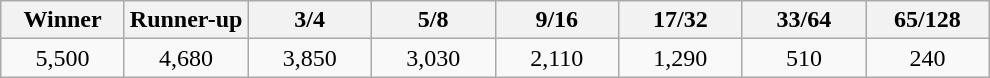<table class="wikitable">
<tr>
<th width=75>Winner</th>
<th width=75>Runner-up</th>
<th width=75>3/4</th>
<th width=75>5/8</th>
<th width=75>9/16</th>
<th width=75>17/32</th>
<th width=75>33/64</th>
<th width=75>65/128</th>
</tr>
<tr>
<td align=center>5,500</td>
<td align=center>4,680</td>
<td align=center>3,850</td>
<td align=center>3,030</td>
<td align=center>2,110</td>
<td align=center>1,290</td>
<td align=center>510</td>
<td align=center>240</td>
</tr>
</table>
